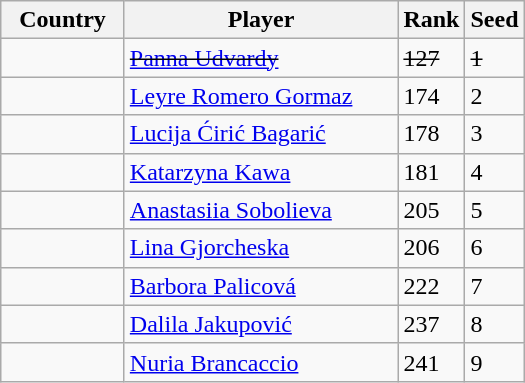<table class="wikitable">
<tr>
<th width="75">Country</th>
<th width="175">Player</th>
<th>Rank</th>
<th>Seed</th>
</tr>
<tr>
<td><s></s></td>
<td><s><a href='#'>Panna Udvardy</a></s></td>
<td><s>127</s></td>
<td><s>1</s></td>
</tr>
<tr>
<td></td>
<td><a href='#'>Leyre Romero Gormaz</a></td>
<td>174</td>
<td>2</td>
</tr>
<tr>
<td></td>
<td><a href='#'>Lucija Ćirić Bagarić</a></td>
<td>178</td>
<td>3</td>
</tr>
<tr>
<td></td>
<td><a href='#'>Katarzyna Kawa</a></td>
<td>181</td>
<td>4</td>
</tr>
<tr>
<td></td>
<td><a href='#'>Anastasiia Sobolieva</a></td>
<td>205</td>
<td>5</td>
</tr>
<tr>
<td></td>
<td><a href='#'>Lina Gjorcheska</a></td>
<td>206</td>
<td>6</td>
</tr>
<tr>
<td></td>
<td><a href='#'>Barbora Palicová</a></td>
<td>222</td>
<td>7</td>
</tr>
<tr>
<td></td>
<td><a href='#'>Dalila Jakupović</a></td>
<td>237</td>
<td>8</td>
</tr>
<tr>
<td></td>
<td><a href='#'>Nuria Brancaccio</a></td>
<td>241</td>
<td>9</td>
</tr>
</table>
